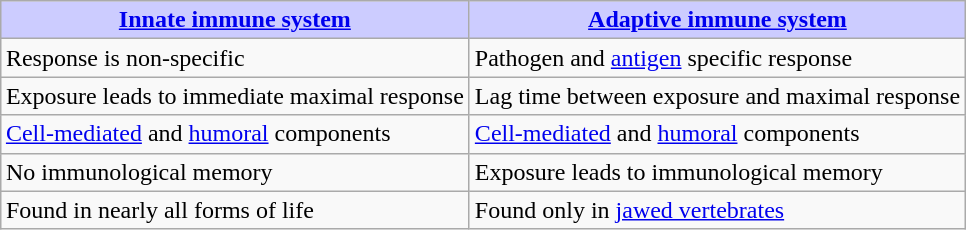<table class="wikitable center" style="margin: 1em auto;">
<tr>
<th scope="col" style="background:#ccccff;"><a href='#'>Innate immune system</a></th>
<th scope="col" style="background:#ccccff;"><a href='#'>Adaptive immune system</a></th>
</tr>
<tr>
<td>Response is non-specific</td>
<td>Pathogen and <a href='#'>antigen</a> specific response</td>
</tr>
<tr>
<td>Exposure leads to immediate maximal response</td>
<td>Lag time between exposure and maximal response</td>
</tr>
<tr>
<td><a href='#'>Cell-mediated</a> and <a href='#'>humoral</a> components</td>
<td><a href='#'>Cell-mediated</a> and <a href='#'>humoral</a> components</td>
</tr>
<tr>
<td>No immunological memory</td>
<td>Exposure leads to immunological memory</td>
</tr>
<tr>
<td>Found in nearly all forms of life</td>
<td>Found only in <a href='#'>jawed vertebrates</a></td>
</tr>
</table>
